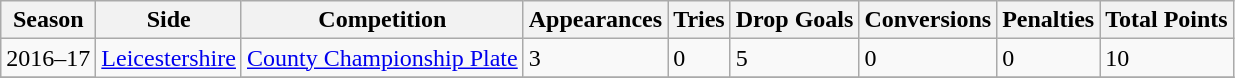<table class="wikitable sortable">
<tr>
<th>Season</th>
<th>Side</th>
<th>Competition</th>
<th>Appearances</th>
<th>Tries</th>
<th>Drop Goals</th>
<th>Conversions</th>
<th>Penalties</th>
<th>Total Points</th>
</tr>
<tr>
<td>2016–17</td>
<td rowspan=7 align=left><a href='#'>Leicestershire</a></td>
<td><a href='#'>County Championship Plate</a></td>
<td>3</td>
<td>0</td>
<td>5</td>
<td>0</td>
<td>0</td>
<td>10</td>
</tr>
<tr>
</tr>
</table>
